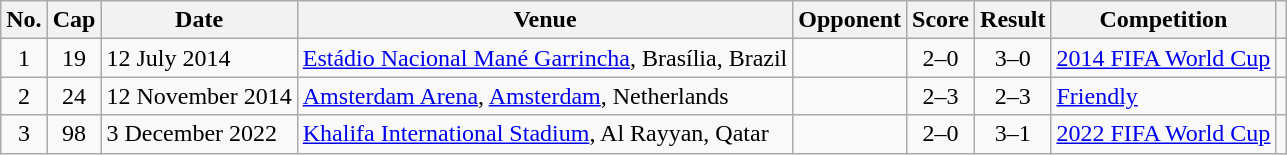<table class="wikitable sortable">
<tr>
<th scope="col">No.</th>
<th scope="col">Cap</th>
<th scope="col">Date</th>
<th scope="col">Venue</th>
<th scope="col">Opponent</th>
<th scope="col">Score</th>
<th scope="col">Result</th>
<th scope="col">Competition</th>
<th scope="col" class="unsortable"></th>
</tr>
<tr>
<td align="center">1</td>
<td align="center">19</td>
<td>12 July 2014</td>
<td><a href='#'>Estádio Nacional Mané Garrincha</a>, Brasília, Brazil</td>
<td></td>
<td align="center">2–0</td>
<td align="center">3–0</td>
<td><a href='#'>2014 FIFA World Cup</a></td>
<td></td>
</tr>
<tr>
<td align="center">2</td>
<td align="center">24</td>
<td>12 November 2014</td>
<td><a href='#'>Amsterdam Arena</a>, <a href='#'>Amsterdam</a>, Netherlands</td>
<td></td>
<td align="center">2–3</td>
<td align="center">2–3</td>
<td><a href='#'>Friendly</a></td>
<td></td>
</tr>
<tr>
<td align="center">3</td>
<td align="center">98</td>
<td>3 December 2022</td>
<td><a href='#'>Khalifa International Stadium</a>, Al Rayyan, Qatar</td>
<td></td>
<td align="center">2–0</td>
<td align="center">3–1</td>
<td><a href='#'>2022 FIFA World Cup</a></td>
<td></td>
</tr>
</table>
